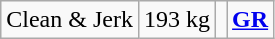<table class = "wikitable" style="text-align:center;">
<tr>
<td>Clean & Jerk</td>
<td>193 kg</td>
<td align=left></td>
<td><strong><a href='#'>GR</a></strong></td>
</tr>
</table>
